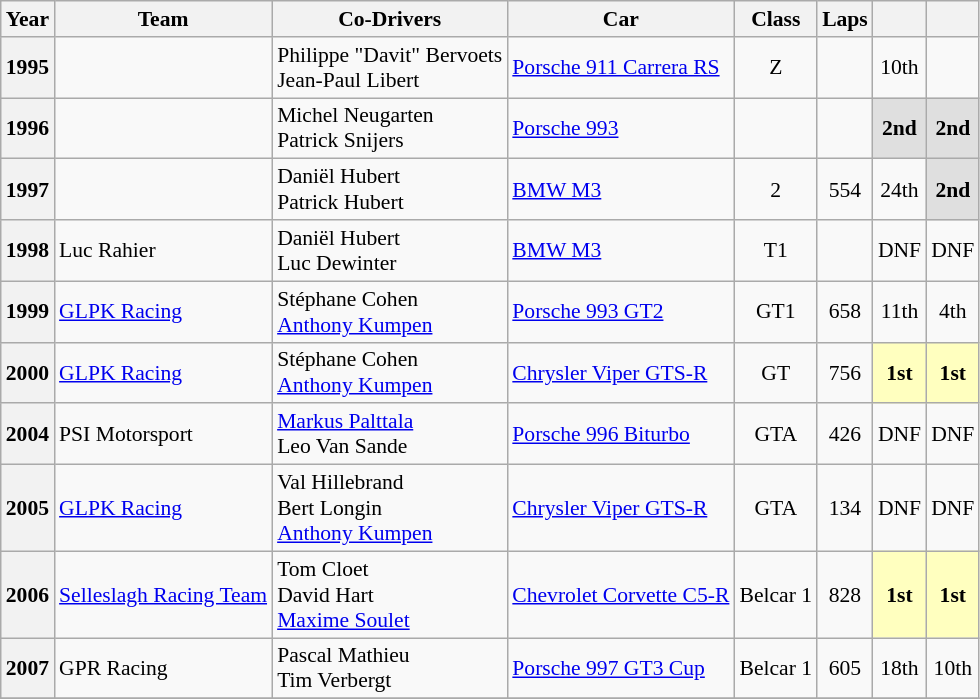<table class="wikitable" style="text-align:center; font-size:90%">
<tr>
<th>Year</th>
<th>Team</th>
<th>Co-Drivers</th>
<th>Car</th>
<th>Class</th>
<th>Laps</th>
<th></th>
<th></th>
</tr>
<tr>
<th>1995</th>
<td align="left"></td>
<td align="left"> Philippe "Davit" Bervoets<br> Jean-Paul Libert</td>
<td align="left"><a href='#'>Porsche 911 Carrera RS</a></td>
<td>Z</td>
<td></td>
<td>10th</td>
<td></td>
</tr>
<tr>
<th>1996</th>
<td align="left"></td>
<td align="left"> Michel Neugarten<br> Patrick Snijers</td>
<td align="left"><a href='#'>Porsche 993</a></td>
<td></td>
<td></td>
<th style="background:#DFDFDF;">2nd</th>
<th style="background:#DFDFDF;">2nd</th>
</tr>
<tr>
<th>1997</th>
<td align="left"></td>
<td align="left"> Daniël Hubert<br> Patrick Hubert</td>
<td align="left"><a href='#'>BMW M3</a></td>
<td>2</td>
<td>554</td>
<td>24th</td>
<th style="background:#DFDFDF;">2nd</th>
</tr>
<tr>
<th>1998</th>
<td align="left"> Luc Rahier</td>
<td align="left"> Daniël Hubert<br> Luc Dewinter</td>
<td align="left"><a href='#'>BMW M3</a></td>
<td>T1</td>
<td></td>
<td>DNF</td>
<td>DNF</td>
</tr>
<tr>
<th>1999</th>
<td align="left"> <a href='#'>GLPK Racing</a></td>
<td align="left"> Stéphane Cohen<br> <a href='#'>Anthony Kumpen</a></td>
<td align="left"><a href='#'>Porsche 993 GT2</a></td>
<td>GT1</td>
<td>658</td>
<td>11th</td>
<td>4th</td>
</tr>
<tr>
<th>2000</th>
<td align="left"> <a href='#'>GLPK Racing</a></td>
<td align="left"> Stéphane Cohen<br> <a href='#'>Anthony Kumpen</a></td>
<td align="left"><a href='#'>Chrysler Viper GTS-R</a></td>
<td>GT</td>
<td>756</td>
<th style="background:#FFFFBF;">1st</th>
<th style="background:#FFFFBF;">1st</th>
</tr>
<tr>
<th>2004</th>
<td align="left"> PSI Motorsport</td>
<td align="left"> <a href='#'>Markus Palttala</a><br> Leo Van Sande</td>
<td align="left"><a href='#'>Porsche 996 Biturbo</a></td>
<td>GTA</td>
<td>426</td>
<td>DNF</td>
<td>DNF</td>
</tr>
<tr>
<th>2005</th>
<td align="left"> <a href='#'>GLPK Racing</a></td>
<td align="left"> Val Hillebrand<br> Bert Longin<br> <a href='#'>Anthony Kumpen</a></td>
<td align="left"><a href='#'>Chrysler Viper GTS-R</a></td>
<td>GTA</td>
<td>134</td>
<td>DNF</td>
<td>DNF</td>
</tr>
<tr>
<th>2006</th>
<td align="left"> <a href='#'>Selleslagh Racing Team</a></td>
<td align="left"> Tom Cloet<br> David Hart<br> <a href='#'>Maxime Soulet</a><br></td>
<td align="left"><a href='#'>Chevrolet Corvette C5-R</a></td>
<td>Belcar 1</td>
<td>828</td>
<th style="background:#FFFFBF;">1st</th>
<th style="background:#FFFFBF;">1st</th>
</tr>
<tr>
<th>2007</th>
<td align="left"> GPR Racing</td>
<td align="left"> Pascal Mathieu<br> Tim Verbergt<br></td>
<td align="left"><a href='#'>Porsche 997 GT3 Cup</a></td>
<td>Belcar 1</td>
<td>605</td>
<td>18th</td>
<td>10th</td>
</tr>
<tr>
</tr>
</table>
